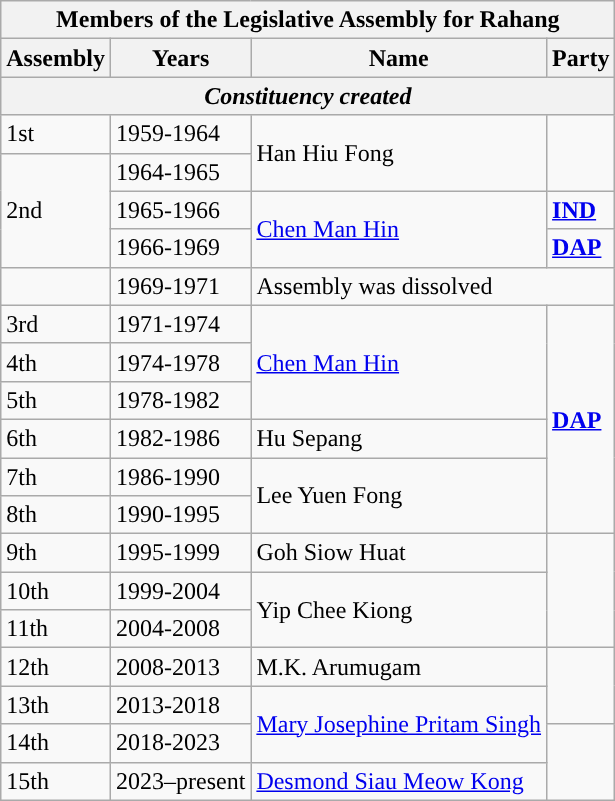<table class="wikitable">
<tr>
<th colspan="4">Members of the Legislative Assembly for Rahang</th>
</tr>
<tr>
<th>Assembly</th>
<th>Years</th>
<th>Name</th>
<th>Party</th>
</tr>
<tr>
<th colspan="4"><em>Constituency created</em></th>
</tr>
<tr>
<td>1st</td>
<td>1959-1964</td>
<td rowspan="2">Han Hiu Fong</td>
<td rowspan="2"></td>
</tr>
<tr>
<td rowspan="3">2nd</td>
<td>1964-1965</td>
</tr>
<tr>
<td>1965-1966</td>
<td rowspan="2"><a href='#'>Chen Man Hin</a></td>
<td bgcolor=><strong><a href='#'>IND</a></strong></td>
</tr>
<tr>
<td>1966-1969</td>
<td><strong><a href='#'>DAP</a></strong></td>
</tr>
<tr>
<td></td>
<td>1969-1971</td>
<td colspan="2">Assembly was dissolved</td>
</tr>
<tr>
<td>3rd</td>
<td>1971-1974</td>
<td rowspan="3"><a href='#'>Chen Man Hin</a></td>
<td rowspan="6"><strong><a href='#'>DAP</a></strong></td>
</tr>
<tr>
<td>4th</td>
<td>1974-1978</td>
</tr>
<tr>
<td>5th</td>
<td>1978-1982</td>
</tr>
<tr>
<td>6th</td>
<td>1982-1986</td>
<td>Hu Sepang</td>
</tr>
<tr>
<td>7th</td>
<td>1986-1990</td>
<td rowspan="2">Lee Yuen Fong</td>
</tr>
<tr>
<td>8th</td>
<td>1990-1995</td>
</tr>
<tr>
<td>9th</td>
<td>1995-1999</td>
<td>Goh Siow Huat</td>
<td rowspan="3"></td>
</tr>
<tr>
<td>10th</td>
<td>1999-2004</td>
<td rowspan="2">Yip Chee Kiong</td>
</tr>
<tr>
<td>11th</td>
<td>2004-2008</td>
</tr>
<tr>
<td>12th</td>
<td>2008-2013</td>
<td>M.K. Arumugam</td>
<td rowspan="2"></td>
</tr>
<tr>
<td>13th</td>
<td>2013-2018</td>
<td rowspan="2"><a href='#'>Mary Josephine Pritam Singh</a></td>
</tr>
<tr>
<td>14th</td>
<td>2018-2023</td>
<td rowspan=2></td>
</tr>
<tr>
<td>15th</td>
<td>2023–present</td>
<td><a href='#'>Desmond Siau Meow Kong</a></td>
</tr>
</table>
